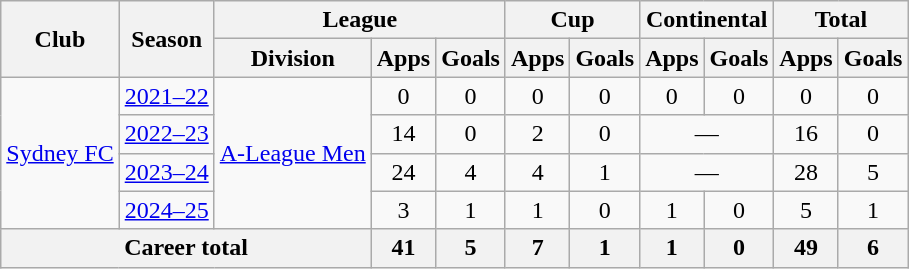<table class="wikitable" style="text-align: center;">
<tr>
<th rowspan=2>Club</th>
<th rowspan=2>Season</th>
<th colspan=3>League</th>
<th colspan=2>Cup</th>
<th colspan="2">Continental</th>
<th colspan="2">Total</th>
</tr>
<tr>
<th>Division</th>
<th>Apps</th>
<th>Goals</th>
<th>Apps</th>
<th>Goals</th>
<th>Apps</th>
<th>Goals</th>
<th>Apps</th>
<th>Goals</th>
</tr>
<tr>
<td rowspan="4"><a href='#'>Sydney FC</a></td>
<td><a href='#'>2021–22</a></td>
<td rowspan="4"><a href='#'>A-League Men</a></td>
<td>0</td>
<td>0</td>
<td>0</td>
<td>0</td>
<td>0</td>
<td>0</td>
<td>0</td>
<td>0</td>
</tr>
<tr>
<td><a href='#'>2022–23</a></td>
<td>14</td>
<td>0</td>
<td>2</td>
<td>0</td>
<td colspan="2">—</td>
<td>16</td>
<td>0</td>
</tr>
<tr>
<td><a href='#'>2023–24</a></td>
<td>24</td>
<td>4</td>
<td>4</td>
<td>1</td>
<td colspan="2">—</td>
<td>28</td>
<td>5</td>
</tr>
<tr>
<td><a href='#'>2024–25</a></td>
<td>3</td>
<td>1</td>
<td>1</td>
<td>0</td>
<td>1</td>
<td>0</td>
<td>5</td>
<td>1</td>
</tr>
<tr>
<th colspan="3">Career total</th>
<th>41</th>
<th>5</th>
<th>7</th>
<th>1</th>
<th>1</th>
<th>0</th>
<th>49</th>
<th>6</th>
</tr>
</table>
